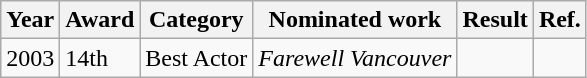<table class="wikitable">
<tr>
<th>Year</th>
<th>Award</th>
<th>Category</th>
<th>Nominated work</th>
<th>Result</th>
<th>Ref.</th>
</tr>
<tr>
<td>2003</td>
<td>14th</td>
<td>Best Actor</td>
<td><em>Farewell Vancouver</em></td>
<td></td>
<td></td>
</tr>
</table>
